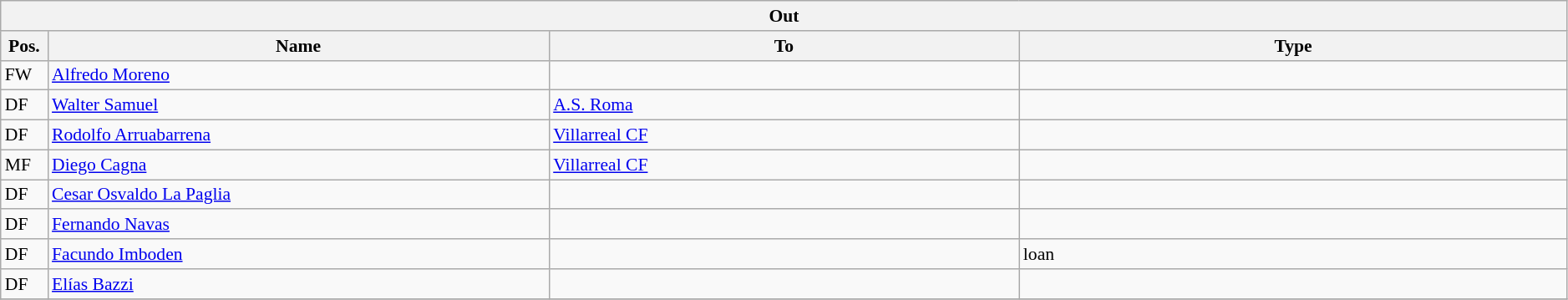<table class="wikitable" style="font-size:90%;width:99%;">
<tr>
<th colspan="4">Out</th>
</tr>
<tr>
<th width=3%>Pos.</th>
<th width=32%>Name</th>
<th width=30%>To</th>
<th width=35%>Type</th>
</tr>
<tr>
<td>FW</td>
<td><a href='#'>Alfredo Moreno</a></td>
<td></td>
<td></td>
</tr>
<tr>
<td>DF</td>
<td><a href='#'>Walter Samuel</a></td>
<td><a href='#'>A.S. Roma</a></td>
<td></td>
</tr>
<tr>
<td>DF</td>
<td><a href='#'>Rodolfo Arruabarrena</a></td>
<td><a href='#'>Villarreal CF</a></td>
<td></td>
</tr>
<tr>
<td>MF</td>
<td><a href='#'>Diego Cagna</a></td>
<td><a href='#'>Villarreal CF</a></td>
<td></td>
</tr>
<tr>
<td>DF</td>
<td><a href='#'>Cesar Osvaldo La Paglia</a></td>
<td></td>
<td></td>
</tr>
<tr>
<td>DF</td>
<td><a href='#'>Fernando Navas</a></td>
<td></td>
<td></td>
</tr>
<tr>
<td>DF</td>
<td><a href='#'>Facundo Imboden</a></td>
<td></td>
<td>loan</td>
</tr>
<tr>
<td>DF</td>
<td><a href='#'>Elías Bazzi</a></td>
<td></td>
<td></td>
</tr>
<tr>
</tr>
</table>
